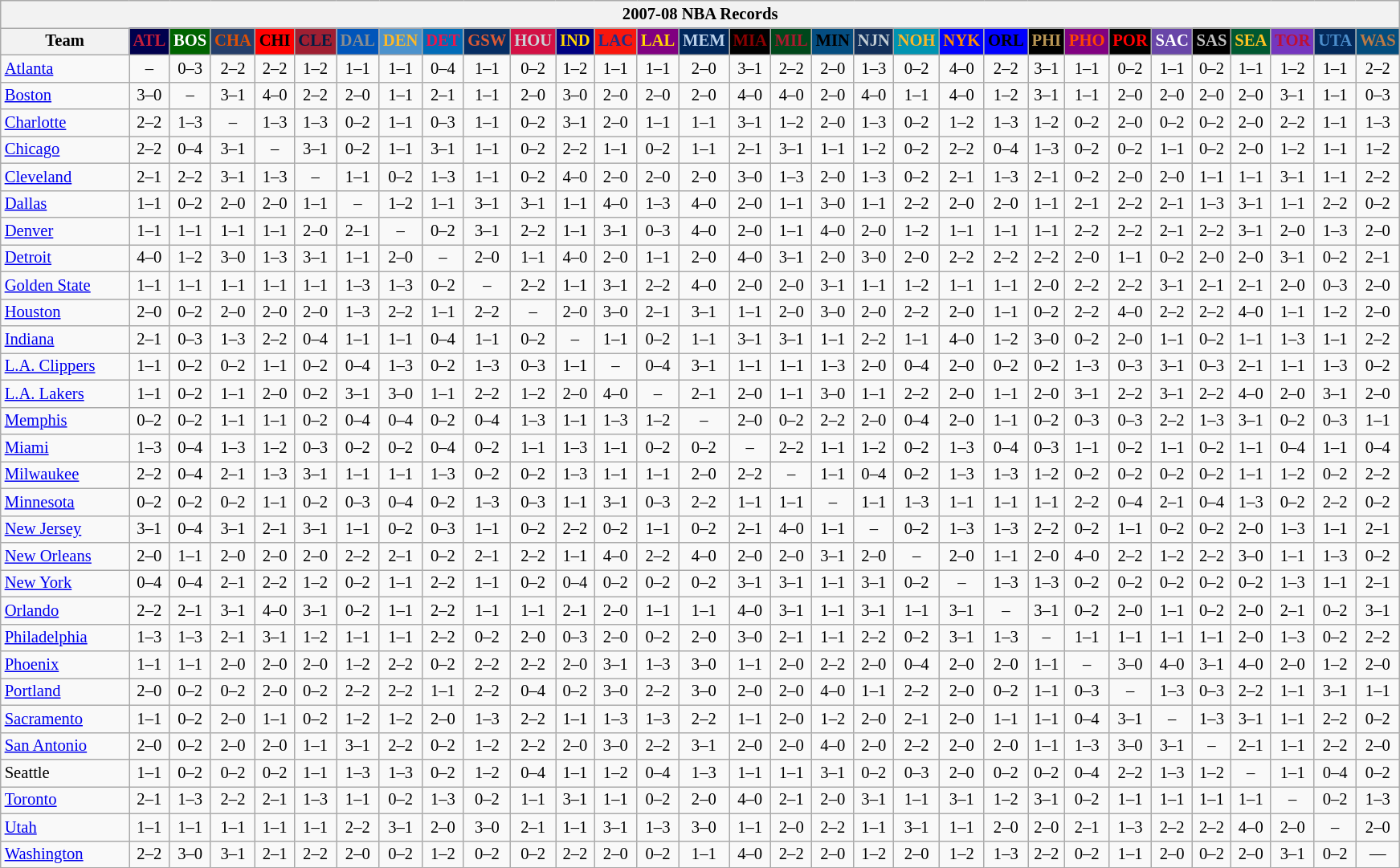<table class="wikitable" style="font-size:86%; text-align:center;">
<tr>
<th colspan=31>2007-08 NBA Records</th>
</tr>
<tr>
<th width=100>Team</th>
<th style="background:#00004d;color:#C41E3a;width=35">ATL</th>
<th style="background:#006400;color:#FFFFFF;width=35">BOS</th>
<th style="background:#253E6A;color:#DF5106;width=35">CHA</th>
<th style="background:#FF0000;color:#000000;width=35">CHI</th>
<th style="background:#9F1F32;color:#001D43;width=35">CLE</th>
<th style="background:#0055BA;color:#898D8F;width=35">DAL</th>
<th style="background:#4C92CC;color:#FDB827;width=35">DEN</th>
<th style="background:#006BB7;color:#ED164B;width=35">DET</th>
<th style="background:#072E63;color:#DC5A34;width=35">GSW</th>
<th style="background:#D31145;color:#CBD4D8;width=35">HOU</th>
<th style="background:#000080;color:#FFD700;width=35">IND</th>
<th style="background:#F9160D;color:#1A2E8B;width=35">LAC</th>
<th style="background:#800080;color:#FFD700;width=35">LAL</th>
<th style="background:#00265B;color:#BAD1EB;width=35">MEM</th>
<th style="background:#000000;color:#8B0000;width=35">MIA</th>
<th style="background:#00471B;color:#AC1A2F;width=35">MIL</th>
<th style="background:#044D80;color:#000000;width=35">MIN</th>
<th style="background:#12305B;color:#C4CED4;width=35">NJN</th>
<th style="background:#0093B1;color:#FDB827;width=35">NOH</th>
<th style="background:#0000FF;color:#FF8C00;width=35">NYK</th>
<th style="background:#0000FF;color:#000000;width=35">ORL</th>
<th style="background:#000000;color:#BB9754;width=35">PHI</th>
<th style="background:#800080;color:#FF4500;width=35">PHO</th>
<th style="background:#000000;color:#FF0000;width=35">POR</th>
<th style="background:#6846A8;color:#FFFFFF;width=35">SAC</th>
<th style="background:#000000;color:#C0C0C0;width=35">SAS</th>
<th style="background:#005831;color:#FFC322;width=35">SEA</th>
<th style="background:#7436BF;color:#BE0F34;width=35">TOR</th>
<th style="background:#042A5C;color:#4C8ECC;width=35">UTA</th>
<th style="background:#044D7D;color:#BC7A44;width=35">WAS</th>
</tr>
<tr>
<td style="text-align:left;"><a href='#'>Atlanta</a></td>
<td>–</td>
<td>0–3</td>
<td>2–2</td>
<td>2–2</td>
<td>1–2</td>
<td>1–1</td>
<td>1–1</td>
<td>0–4</td>
<td>1–1</td>
<td>0–2</td>
<td>1–2</td>
<td>1–1</td>
<td>1–1</td>
<td>2–0</td>
<td>3–1</td>
<td>2–2</td>
<td>2–0</td>
<td>1–3</td>
<td>0–2</td>
<td>4–0</td>
<td>2–2</td>
<td>3–1</td>
<td>1–1</td>
<td>0–2</td>
<td>1–1</td>
<td>0–2</td>
<td>1–1</td>
<td>1–2</td>
<td>1–1</td>
<td>2–2</td>
</tr>
<tr>
<td style="text-align:left;"><a href='#'>Boston</a></td>
<td>3–0</td>
<td>–</td>
<td>3–1</td>
<td>4–0</td>
<td>2–2</td>
<td>2–0</td>
<td>1–1</td>
<td>2–1</td>
<td>1–1</td>
<td>2–0</td>
<td>3–0</td>
<td>2–0</td>
<td>2–0</td>
<td>2–0</td>
<td>4–0</td>
<td>4–0</td>
<td>2–0</td>
<td>4–0</td>
<td>1–1</td>
<td>4–0</td>
<td>1–2</td>
<td>3–1</td>
<td>1–1</td>
<td>2–0</td>
<td>2–0</td>
<td>2–0</td>
<td>2–0</td>
<td>3–1</td>
<td>1–1</td>
<td>0–3</td>
</tr>
<tr>
<td style="text-align:left;"><a href='#'>Charlotte</a></td>
<td>2–2</td>
<td>1–3</td>
<td>–</td>
<td>1–3</td>
<td>1–3</td>
<td>0–2</td>
<td>1–1</td>
<td>0–3</td>
<td>1–1</td>
<td>0–2</td>
<td>3–1</td>
<td>2–0</td>
<td>1–1</td>
<td>1–1</td>
<td>3–1</td>
<td>1–2</td>
<td>2–0</td>
<td>1–3</td>
<td>0–2</td>
<td>1–2</td>
<td>1–3</td>
<td>1–2</td>
<td>0–2</td>
<td>2–0</td>
<td>0–2</td>
<td>0–2</td>
<td>2–0</td>
<td>2–2</td>
<td>1–1</td>
<td>1–3</td>
</tr>
<tr>
<td style="text-align:left;"><a href='#'>Chicago</a></td>
<td>2–2</td>
<td>0–4</td>
<td>3–1</td>
<td>–</td>
<td>3–1</td>
<td>0–2</td>
<td>1–1</td>
<td>3–1</td>
<td>1–1</td>
<td>0–2</td>
<td>2–2</td>
<td>1–1</td>
<td>0–2</td>
<td>1–1</td>
<td>2–1</td>
<td>3–1</td>
<td>1–1</td>
<td>1–2</td>
<td>0–2</td>
<td>2–2</td>
<td>0–4</td>
<td>1–3</td>
<td>0–2</td>
<td>0–2</td>
<td>1–1</td>
<td>0–2</td>
<td>2–0</td>
<td>1–2</td>
<td>1–1</td>
<td>1–2</td>
</tr>
<tr>
<td style="text-align:left;"><a href='#'>Cleveland</a></td>
<td>2–1</td>
<td>2–2</td>
<td>3–1</td>
<td>1–3</td>
<td>–</td>
<td>1–1</td>
<td>0–2</td>
<td>1–3</td>
<td>1–1</td>
<td>0–2</td>
<td>4–0</td>
<td>2–0</td>
<td>2–0</td>
<td>2–0</td>
<td>3–0</td>
<td>1–3</td>
<td>2–0</td>
<td>1–3</td>
<td>0–2</td>
<td>2–1</td>
<td>1–3</td>
<td>2–1</td>
<td>0–2</td>
<td>2–0</td>
<td>2–0</td>
<td>1–1</td>
<td>1–1</td>
<td>3–1</td>
<td>1–1</td>
<td>2–2</td>
</tr>
<tr>
<td style="text-align:left;"><a href='#'>Dallas</a></td>
<td>1–1</td>
<td>0–2</td>
<td>2–0</td>
<td>2–0</td>
<td>1–1</td>
<td>–</td>
<td>1–2</td>
<td>1–1</td>
<td>3–1</td>
<td>3–1</td>
<td>1–1</td>
<td>4–0</td>
<td>1–3</td>
<td>4–0</td>
<td>2–0</td>
<td>1–1</td>
<td>3–0</td>
<td>1–1</td>
<td>2–2</td>
<td>2–0</td>
<td>2–0</td>
<td>1–1</td>
<td>2–1</td>
<td>2–2</td>
<td>2–1</td>
<td>1–3</td>
<td>3–1</td>
<td>1–1</td>
<td>2–2</td>
<td>0–2</td>
</tr>
<tr>
<td style="text-align:left;"><a href='#'>Denver</a></td>
<td>1–1</td>
<td>1–1</td>
<td>1–1</td>
<td>1–1</td>
<td>2–0</td>
<td>2–1</td>
<td>–</td>
<td>0–2</td>
<td>3–1</td>
<td>2–2</td>
<td>1–1</td>
<td>3–1</td>
<td>0–3</td>
<td>4–0</td>
<td>2–0</td>
<td>1–1</td>
<td>4–0</td>
<td>2–0</td>
<td>1–2</td>
<td>1–1</td>
<td>1–1</td>
<td>1–1</td>
<td>2–2</td>
<td>2–2</td>
<td>2–1</td>
<td>2–2</td>
<td>3–1</td>
<td>2–0</td>
<td>1–3</td>
<td>2–0</td>
</tr>
<tr>
<td style="text-align:left;"><a href='#'>Detroit</a></td>
<td>4–0</td>
<td>1–2</td>
<td>3–0</td>
<td>1–3</td>
<td>3–1</td>
<td>1–1</td>
<td>2–0</td>
<td>–</td>
<td>2–0</td>
<td>1–1</td>
<td>4–0</td>
<td>2–0</td>
<td>1–1</td>
<td>2–0</td>
<td>4–0</td>
<td>3–1</td>
<td>2–0</td>
<td>3–0</td>
<td>2–0</td>
<td>2–2</td>
<td>2–2</td>
<td>2–2</td>
<td>2–0</td>
<td>1–1</td>
<td>0–2</td>
<td>2–0</td>
<td>2–0</td>
<td>3–1</td>
<td>0–2</td>
<td>2–1</td>
</tr>
<tr>
<td style="text-align:left;"><a href='#'>Golden State</a></td>
<td>1–1</td>
<td>1–1</td>
<td>1–1</td>
<td>1–1</td>
<td>1–1</td>
<td>1–3</td>
<td>1–3</td>
<td>0–2</td>
<td>–</td>
<td>2–2</td>
<td>1–1</td>
<td>3–1</td>
<td>2–2</td>
<td>4–0</td>
<td>2–0</td>
<td>2–0</td>
<td>3–1</td>
<td>1–1</td>
<td>1–2</td>
<td>1–1</td>
<td>1–1</td>
<td>2–0</td>
<td>2–2</td>
<td>2–2</td>
<td>3–1</td>
<td>2–1</td>
<td>2–1</td>
<td>2–0</td>
<td>0–3</td>
<td>2–0</td>
</tr>
<tr>
<td style="text-align:left;"><a href='#'>Houston</a></td>
<td>2–0</td>
<td>0–2</td>
<td>2–0</td>
<td>2–0</td>
<td>2–0</td>
<td>1–3</td>
<td>2–2</td>
<td>1–1</td>
<td>2–2</td>
<td>–</td>
<td>2–0</td>
<td>3–0</td>
<td>2–1</td>
<td>3–1</td>
<td>1–1</td>
<td>2–0</td>
<td>3–0</td>
<td>2–0</td>
<td>2–2</td>
<td>2–0</td>
<td>1–1</td>
<td>0–2</td>
<td>2–2</td>
<td>4–0</td>
<td>2–2</td>
<td>2–2</td>
<td>4–0</td>
<td>1–1</td>
<td>1–2</td>
<td>2–0</td>
</tr>
<tr>
<td style="text-align:left;"><a href='#'>Indiana</a></td>
<td>2–1</td>
<td>0–3</td>
<td>1–3</td>
<td>2–2</td>
<td>0–4</td>
<td>1–1</td>
<td>1–1</td>
<td>0–4</td>
<td>1–1</td>
<td>0–2</td>
<td>–</td>
<td>1–1</td>
<td>0–2</td>
<td>1–1</td>
<td>3–1</td>
<td>3–1</td>
<td>1–1</td>
<td>2–2</td>
<td>1–1</td>
<td>4–0</td>
<td>1–2</td>
<td>3–0</td>
<td>0–2</td>
<td>2–0</td>
<td>1–1</td>
<td>0–2</td>
<td>1–1</td>
<td>1–3</td>
<td>1–1</td>
<td>2–2</td>
</tr>
<tr>
<td style="text-align:left;"><a href='#'>L.A. Clippers</a></td>
<td>1–1</td>
<td>0–2</td>
<td>0–2</td>
<td>1–1</td>
<td>0–2</td>
<td>0–4</td>
<td>1–3</td>
<td>0–2</td>
<td>1–3</td>
<td>0–3</td>
<td>1–1</td>
<td>–</td>
<td>0–4</td>
<td>3–1</td>
<td>1–1</td>
<td>1–1</td>
<td>1–3</td>
<td>2–0</td>
<td>0–4</td>
<td>2–0</td>
<td>0–2</td>
<td>0–2</td>
<td>1–3</td>
<td>0–3</td>
<td>3–1</td>
<td>0–3</td>
<td>2–1</td>
<td>1–1</td>
<td>1–3</td>
<td>0–2</td>
</tr>
<tr>
<td style="text-align:left;"><a href='#'>L.A. Lakers</a></td>
<td>1–1</td>
<td>0–2</td>
<td>1–1</td>
<td>2–0</td>
<td>0–2</td>
<td>3–1</td>
<td>3–0</td>
<td>1–1</td>
<td>2–2</td>
<td>1–2</td>
<td>2–0</td>
<td>4–0</td>
<td>–</td>
<td>2–1</td>
<td>2–0</td>
<td>1–1</td>
<td>3–0</td>
<td>1–1</td>
<td>2–2</td>
<td>2–0</td>
<td>1–1</td>
<td>2–0</td>
<td>3–1</td>
<td>2–2</td>
<td>3–1</td>
<td>2–2</td>
<td>4–0</td>
<td>2–0</td>
<td>3–1</td>
<td>2–0</td>
</tr>
<tr>
<td style="text-align:left;"><a href='#'>Memphis</a></td>
<td>0–2</td>
<td>0–2</td>
<td>1–1</td>
<td>1–1</td>
<td>0–2</td>
<td>0–4</td>
<td>0–4</td>
<td>0–2</td>
<td>0–4</td>
<td>1–3</td>
<td>1–1</td>
<td>1–3</td>
<td>1–2</td>
<td>–</td>
<td>2–0</td>
<td>0–2</td>
<td>2–2</td>
<td>2–0</td>
<td>0–4</td>
<td>2–0</td>
<td>1–1</td>
<td>0–2</td>
<td>0–3</td>
<td>0–3</td>
<td>2–2</td>
<td>1–3</td>
<td>3–1</td>
<td>0–2</td>
<td>0–3</td>
<td>1–1</td>
</tr>
<tr>
<td style="text-align:left;"><a href='#'>Miami</a></td>
<td>1–3</td>
<td>0–4</td>
<td>1–3</td>
<td>1–2</td>
<td>0–3</td>
<td>0–2</td>
<td>0–2</td>
<td>0–4</td>
<td>0–2</td>
<td>1–1</td>
<td>1–3</td>
<td>1–1</td>
<td>0–2</td>
<td>0–2</td>
<td>–</td>
<td>2–2</td>
<td>1–1</td>
<td>1–2</td>
<td>0–2</td>
<td>1–3</td>
<td>0–4</td>
<td>0–3</td>
<td>1–1</td>
<td>0–2</td>
<td>1–1</td>
<td>0–2</td>
<td>1–1</td>
<td>0–4</td>
<td>1–1</td>
<td>0–4</td>
</tr>
<tr>
<td style="text-align:left;"><a href='#'>Milwaukee</a></td>
<td>2–2</td>
<td>0–4</td>
<td>2–1</td>
<td>1–3</td>
<td>3–1</td>
<td>1–1</td>
<td>1–1</td>
<td>1–3</td>
<td>0–2</td>
<td>0–2</td>
<td>1–3</td>
<td>1–1</td>
<td>1–1</td>
<td>2–0</td>
<td>2–2</td>
<td>–</td>
<td>1–1</td>
<td>0–4</td>
<td>0–2</td>
<td>1–3</td>
<td>1–3</td>
<td>1–2</td>
<td>0–2</td>
<td>0–2</td>
<td>0–2</td>
<td>0–2</td>
<td>1–1</td>
<td>1–2</td>
<td>0–2</td>
<td>2–2</td>
</tr>
<tr>
<td style="text-align:left;"><a href='#'>Minnesota</a></td>
<td>0–2</td>
<td>0–2</td>
<td>0–2</td>
<td>1–1</td>
<td>0–2</td>
<td>0–3</td>
<td>0–4</td>
<td>0–2</td>
<td>1–3</td>
<td>0–3</td>
<td>1–1</td>
<td>3–1</td>
<td>0–3</td>
<td>2–2</td>
<td>1–1</td>
<td>1–1</td>
<td>–</td>
<td>1–1</td>
<td>1–3</td>
<td>1–1</td>
<td>1–1</td>
<td>1–1</td>
<td>2–2</td>
<td>0–4</td>
<td>2–1</td>
<td>0–4</td>
<td>1–3</td>
<td>0–2</td>
<td>2–2</td>
<td>0–2</td>
</tr>
<tr>
<td style="text-align:left;"><a href='#'>New Jersey</a></td>
<td>3–1</td>
<td>0–4</td>
<td>3–1</td>
<td>2–1</td>
<td>3–1</td>
<td>1–1</td>
<td>0–2</td>
<td>0–3</td>
<td>1–1</td>
<td>0–2</td>
<td>2–2</td>
<td>0–2</td>
<td>1–1</td>
<td>0–2</td>
<td>2–1</td>
<td>4–0</td>
<td>1–1</td>
<td>–</td>
<td>0–2</td>
<td>1–3</td>
<td>1–3</td>
<td>2–2</td>
<td>0–2</td>
<td>1–1</td>
<td>0–2</td>
<td>0–2</td>
<td>2–0</td>
<td>1–3</td>
<td>1–1</td>
<td>2–1</td>
</tr>
<tr>
<td style="text-align:left;"><a href='#'>New Orleans</a></td>
<td>2–0</td>
<td>1–1</td>
<td>2–0</td>
<td>2–0</td>
<td>2–0</td>
<td>2–2</td>
<td>2–1</td>
<td>0–2</td>
<td>2–1</td>
<td>2–2</td>
<td>1–1</td>
<td>4–0</td>
<td>2–2</td>
<td>4–0</td>
<td>2–0</td>
<td>2–0</td>
<td>3–1</td>
<td>2–0</td>
<td>–</td>
<td>2–0</td>
<td>1–1</td>
<td>2–0</td>
<td>4–0</td>
<td>2–2</td>
<td>1–2</td>
<td>2–2</td>
<td>3–0</td>
<td>1–1</td>
<td>1–3</td>
<td>0–2</td>
</tr>
<tr>
<td style="text-align:left;"><a href='#'>New York</a></td>
<td>0–4</td>
<td>0–4</td>
<td>2–1</td>
<td>2–2</td>
<td>1–2</td>
<td>0–2</td>
<td>1–1</td>
<td>2–2</td>
<td>1–1</td>
<td>0–2</td>
<td>0–4</td>
<td>0–2</td>
<td>0–2</td>
<td>0–2</td>
<td>3–1</td>
<td>3–1</td>
<td>1–1</td>
<td>3–1</td>
<td>0–2</td>
<td>–</td>
<td>1–3</td>
<td>1–3</td>
<td>0–2</td>
<td>0–2</td>
<td>0–2</td>
<td>0–2</td>
<td>0–2</td>
<td>1–3</td>
<td>1–1</td>
<td>2–1</td>
</tr>
<tr>
<td style="text-align:left;"><a href='#'>Orlando</a></td>
<td>2–2</td>
<td>2–1</td>
<td>3–1</td>
<td>4–0</td>
<td>3–1</td>
<td>0–2</td>
<td>1–1</td>
<td>2–2</td>
<td>1–1</td>
<td>1–1</td>
<td>2–1</td>
<td>2–0</td>
<td>1–1</td>
<td>1–1</td>
<td>4–0</td>
<td>3–1</td>
<td>1–1</td>
<td>3–1</td>
<td>1–1</td>
<td>3–1</td>
<td>–</td>
<td>3–1</td>
<td>0–2</td>
<td>2–0</td>
<td>1–1</td>
<td>0–2</td>
<td>2–0</td>
<td>2–1</td>
<td>0–2</td>
<td>3–1</td>
</tr>
<tr>
<td style="text-align:left;"><a href='#'>Philadelphia</a></td>
<td>1–3</td>
<td>1–3</td>
<td>2–1</td>
<td>3–1</td>
<td>1–2</td>
<td>1–1</td>
<td>1–1</td>
<td>2–2</td>
<td>0–2</td>
<td>2–0</td>
<td>0–3</td>
<td>2–0</td>
<td>0–2</td>
<td>2–0</td>
<td>3–0</td>
<td>2–1</td>
<td>1–1</td>
<td>2–2</td>
<td>0–2</td>
<td>3–1</td>
<td>1–3</td>
<td>–</td>
<td>1–1</td>
<td>1–1</td>
<td>1–1</td>
<td>1–1</td>
<td>2–0</td>
<td>1–3</td>
<td>0–2</td>
<td>2–2</td>
</tr>
<tr>
<td style="text-align:left;"><a href='#'>Phoenix</a></td>
<td>1–1</td>
<td>1–1</td>
<td>2–0</td>
<td>2–0</td>
<td>2–0</td>
<td>1–2</td>
<td>2–2</td>
<td>0–2</td>
<td>2–2</td>
<td>2–2</td>
<td>2–0</td>
<td>3–1</td>
<td>1–3</td>
<td>3–0</td>
<td>1–1</td>
<td>2–0</td>
<td>2–2</td>
<td>2–0</td>
<td>0–4</td>
<td>2–0</td>
<td>2–0</td>
<td>1–1</td>
<td>–</td>
<td>3–0</td>
<td>4–0</td>
<td>3–1</td>
<td>4–0</td>
<td>2–0</td>
<td>1–2</td>
<td>2–0</td>
</tr>
<tr>
<td style="text-align:left;"><a href='#'>Portland</a></td>
<td>2–0</td>
<td>0–2</td>
<td>0–2</td>
<td>2–0</td>
<td>0–2</td>
<td>2–2</td>
<td>2–2</td>
<td>1–1</td>
<td>2–2</td>
<td>0–4</td>
<td>0–2</td>
<td>3–0</td>
<td>2–2</td>
<td>3–0</td>
<td>2–0</td>
<td>2–0</td>
<td>4–0</td>
<td>1–1</td>
<td>2–2</td>
<td>2–0</td>
<td>0–2</td>
<td>1–1</td>
<td>0–3</td>
<td>–</td>
<td>1–3</td>
<td>0–3</td>
<td>2–2</td>
<td>1–1</td>
<td>3–1</td>
<td>1–1</td>
</tr>
<tr>
<td style="text-align:left;"><a href='#'>Sacramento</a></td>
<td>1–1</td>
<td>0–2</td>
<td>2–0</td>
<td>1–1</td>
<td>0–2</td>
<td>1–2</td>
<td>1–2</td>
<td>2–0</td>
<td>1–3</td>
<td>2–2</td>
<td>1–1</td>
<td>1–3</td>
<td>1–3</td>
<td>2–2</td>
<td>1–1</td>
<td>2–0</td>
<td>1–2</td>
<td>2–0</td>
<td>2–1</td>
<td>2–0</td>
<td>1–1</td>
<td>1–1</td>
<td>0–4</td>
<td>3–1</td>
<td>–</td>
<td>1–3</td>
<td>3–1</td>
<td>1–1</td>
<td>2–2</td>
<td>0–2</td>
</tr>
<tr>
<td style="text-align:left;"><a href='#'>San Antonio</a></td>
<td>2–0</td>
<td>0–2</td>
<td>2–0</td>
<td>2–0</td>
<td>1–1</td>
<td>3–1</td>
<td>2–2</td>
<td>0–2</td>
<td>1–2</td>
<td>2–2</td>
<td>2–0</td>
<td>3–0</td>
<td>2–2</td>
<td>3–1</td>
<td>2–0</td>
<td>2–0</td>
<td>4–0</td>
<td>2–0</td>
<td>2–2</td>
<td>2–0</td>
<td>2–0</td>
<td>1–1</td>
<td>1–3</td>
<td>3–0</td>
<td>3–1</td>
<td>–</td>
<td>2–1</td>
<td>1–1</td>
<td>2–2</td>
<td>2–0</td>
</tr>
<tr>
<td style="text-align:left;">Seattle</td>
<td>1–1</td>
<td>0–2</td>
<td>0–2</td>
<td>0–2</td>
<td>1–1</td>
<td>1–3</td>
<td>1–3</td>
<td>0–2</td>
<td>1–2</td>
<td>0–4</td>
<td>1–1</td>
<td>1–2</td>
<td>0–4</td>
<td>1–3</td>
<td>1–1</td>
<td>1–1</td>
<td>3–1</td>
<td>0–2</td>
<td>0–3</td>
<td>2–0</td>
<td>0–2</td>
<td>0–2</td>
<td>0–4</td>
<td>2–2</td>
<td>1–3</td>
<td>1–2</td>
<td>–</td>
<td>1–1</td>
<td>0–4</td>
<td>0–2</td>
</tr>
<tr>
<td style="text-align:left;"><a href='#'>Toronto</a></td>
<td>2–1</td>
<td>1–3</td>
<td>2–2</td>
<td>2–1</td>
<td>1–3</td>
<td>1–1</td>
<td>0–2</td>
<td>1–3</td>
<td>0–2</td>
<td>1–1</td>
<td>3–1</td>
<td>1–1</td>
<td>0–2</td>
<td>2–0</td>
<td>4–0</td>
<td>2–1</td>
<td>2–0</td>
<td>3–1</td>
<td>1–1</td>
<td>3–1</td>
<td>1–2</td>
<td>3–1</td>
<td>0–2</td>
<td>1–1</td>
<td>1–1</td>
<td>1–1</td>
<td>1–1</td>
<td>–</td>
<td>0–2</td>
<td>1–3</td>
</tr>
<tr>
<td style="text-align:left;"><a href='#'>Utah</a></td>
<td>1–1</td>
<td>1–1</td>
<td>1–1</td>
<td>1–1</td>
<td>1–1</td>
<td>2–2</td>
<td>3–1</td>
<td>2–0</td>
<td>3–0</td>
<td>2–1</td>
<td>1–1</td>
<td>3–1</td>
<td>1–3</td>
<td>3–0</td>
<td>1–1</td>
<td>2–0</td>
<td>2–2</td>
<td>1–1</td>
<td>3–1</td>
<td>1–1</td>
<td>2–0</td>
<td>2–0</td>
<td>2–1</td>
<td>1–3</td>
<td>2–2</td>
<td>2–2</td>
<td>4–0</td>
<td>2–0</td>
<td>–</td>
<td>2–0</td>
</tr>
<tr>
<td style="text-align:left;"><a href='#'>Washington</a></td>
<td>2–2</td>
<td>3–0</td>
<td>3–1</td>
<td>2–1</td>
<td>2–2</td>
<td>2–0</td>
<td>0–2</td>
<td>1–2</td>
<td>0–2</td>
<td>0–2</td>
<td>2–2</td>
<td>2–0</td>
<td>0–2</td>
<td>1–1</td>
<td>4–0</td>
<td>2–2</td>
<td>2–0</td>
<td>1–2</td>
<td>2–0</td>
<td>1–2</td>
<td>1–3</td>
<td>2–2</td>
<td>0–2</td>
<td>1–1</td>
<td>2–0</td>
<td>0–2</td>
<td>2–0</td>
<td>3–1</td>
<td>0–2</td>
<td>—</td>
</tr>
</table>
